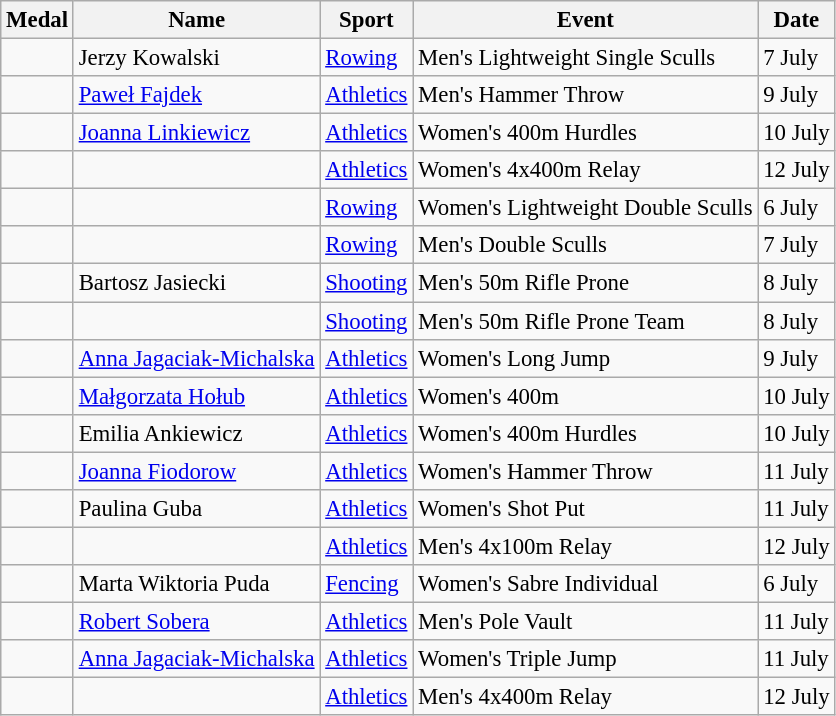<table class="wikitable sortable" style="font-size: 95%;">
<tr>
<th>Medal</th>
<th>Name</th>
<th>Sport</th>
<th>Event</th>
<th>Date</th>
</tr>
<tr>
<td></td>
<td>Jerzy Kowalski</td>
<td><a href='#'>Rowing</a></td>
<td>Men's Lightweight Single Sculls</td>
<td>7 July</td>
</tr>
<tr>
<td></td>
<td><a href='#'>Paweł Fajdek</a></td>
<td><a href='#'>Athletics</a></td>
<td>Men's Hammer Throw</td>
<td>9 July</td>
</tr>
<tr>
<td></td>
<td><a href='#'>Joanna Linkiewicz</a></td>
<td><a href='#'>Athletics</a></td>
<td>Women's 400m Hurdles</td>
<td>10 July</td>
</tr>
<tr>
<td></td>
<td></td>
<td><a href='#'>Athletics</a></td>
<td>Women's 4x400m Relay</td>
<td>12 July</td>
</tr>
<tr>
<td></td>
<td></td>
<td><a href='#'>Rowing</a></td>
<td>Women's Lightweight Double Sculls</td>
<td>6 July</td>
</tr>
<tr>
<td></td>
<td></td>
<td><a href='#'>Rowing</a></td>
<td>Men's Double Sculls</td>
<td>7 July</td>
</tr>
<tr>
<td></td>
<td>Bartosz Jasiecki</td>
<td><a href='#'>Shooting</a></td>
<td>Men's 50m Rifle Prone</td>
<td>8 July</td>
</tr>
<tr>
<td></td>
<td></td>
<td><a href='#'>Shooting</a></td>
<td>Men's 50m Rifle Prone Team</td>
<td>8 July</td>
</tr>
<tr>
<td></td>
<td><a href='#'>Anna Jagaciak-Michalska</a></td>
<td><a href='#'>Athletics</a></td>
<td>Women's Long Jump</td>
<td>9 July</td>
</tr>
<tr>
<td></td>
<td><a href='#'>Małgorzata Hołub</a></td>
<td><a href='#'>Athletics</a></td>
<td>Women's 400m</td>
<td>10 July</td>
</tr>
<tr>
<td></td>
<td>Emilia Ankiewicz</td>
<td><a href='#'>Athletics</a></td>
<td>Women's 400m Hurdles</td>
<td>10 July</td>
</tr>
<tr>
<td></td>
<td><a href='#'>Joanna Fiodorow</a></td>
<td><a href='#'>Athletics</a></td>
<td>Women's Hammer Throw</td>
<td>11 July</td>
</tr>
<tr>
<td></td>
<td>Paulina Guba</td>
<td><a href='#'>Athletics</a></td>
<td>Women's Shot Put</td>
<td>11 July</td>
</tr>
<tr>
<td></td>
<td></td>
<td><a href='#'>Athletics</a></td>
<td>Men's 4x100m Relay</td>
<td>12 July</td>
</tr>
<tr>
<td></td>
<td>Marta Wiktoria Puda</td>
<td><a href='#'>Fencing</a></td>
<td>Women's Sabre Individual</td>
<td>6 July</td>
</tr>
<tr>
<td></td>
<td><a href='#'>Robert Sobera</a></td>
<td><a href='#'>Athletics</a></td>
<td>Men's Pole Vault</td>
<td>11 July</td>
</tr>
<tr>
<td></td>
<td><a href='#'>Anna Jagaciak-Michalska</a></td>
<td><a href='#'>Athletics</a></td>
<td>Women's Triple Jump</td>
<td>11 July</td>
</tr>
<tr>
<td></td>
<td></td>
<td><a href='#'>Athletics</a></td>
<td>Men's 4x400m Relay</td>
<td>12 July</td>
</tr>
</table>
